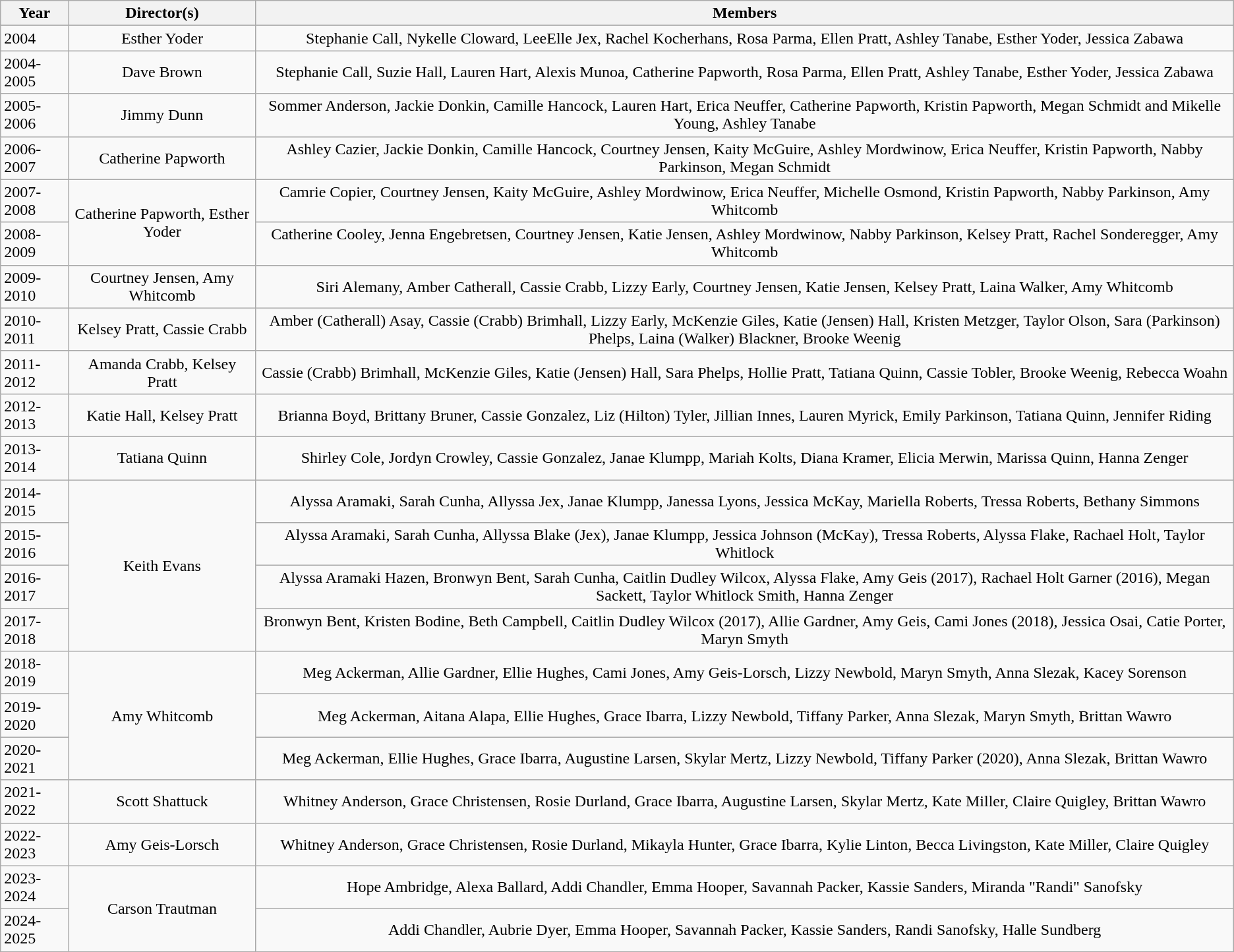<table class="wikitable">
<tr>
<th>Year</th>
<th>Director(s)</th>
<th>Members</th>
</tr>
<tr>
<td style="text-align:left;">2004</td>
<td style="text-align:center;">Esther Yoder</td>
<td style="text-align:center;">Stephanie Call, Nykelle Cloward, LeeElle Jex, Rachel Kocherhans, Rosa Parma, Ellen Pratt, Ashley Tanabe, Esther Yoder, Jessica Zabawa</td>
</tr>
<tr>
<td style="text-align:left;">2004-2005</td>
<td style="text-align:center;">Dave Brown</td>
<td style="text-align:center;">Stephanie Call, Suzie Hall, Lauren Hart, Alexis Munoa, Catherine Papworth, Rosa Parma, Ellen Pratt, Ashley Tanabe, Esther Yoder, Jessica Zabawa</td>
</tr>
<tr>
<td style="text-align:left;">2005-2006</td>
<td style="text-align:center;">Jimmy Dunn</td>
<td style="text-align:center;">Sommer Anderson, Jackie Donkin, Camille Hancock, Lauren Hart, Erica Neuffer, Catherine Papworth, Kristin Papworth, Megan Schmidt and Mikelle Young, Ashley Tanabe</td>
</tr>
<tr>
<td style="text-align:left;">2006-2007</td>
<td style="text-align:center;">Catherine Papworth</td>
<td style="text-align:center;">Ashley Cazier, Jackie Donkin, Camille Hancock, Courtney Jensen, Kaity McGuire, Ashley Mordwinow, Erica Neuffer, Kristin Papworth, Nabby Parkinson, Megan Schmidt</td>
</tr>
<tr>
<td style="text-align:left;">2007-2008</td>
<td rowspan="2" style="text-align:center;">Catherine Papworth, Esther Yoder</td>
<td style="text-align:center;">Camrie Copier, Courtney Jensen, Kaity McGuire, Ashley Mordwinow, Erica Neuffer, Michelle Osmond, Kristin Papworth, Nabby Parkinson, Amy Whitcomb</td>
</tr>
<tr>
<td style="text-align:left;">2008-2009</td>
<td style="text-align:center;">Catherine Cooley, Jenna Engebretsen, Courtney Jensen, Katie Jensen, Ashley Mordwinow, Nabby Parkinson, Kelsey Pratt, Rachel Sonderegger, Amy Whitcomb</td>
</tr>
<tr>
<td style="text-align:left;">2009-2010</td>
<td style="text-align:center;">Courtney Jensen, Amy Whitcomb</td>
<td style="text-align:center;">Siri Alemany, Amber Catherall, Cassie Crabb, Lizzy Early, Courtney Jensen, Katie Jensen, Kelsey Pratt, Laina Walker, Amy Whitcomb</td>
</tr>
<tr>
<td style="text-align:left;">2010-2011</td>
<td style="text-align:center;">Kelsey Pratt, Cassie Crabb</td>
<td style="text-align:center;">Amber (Catherall) Asay, Cassie (Crabb) Brimhall, Lizzy Early, McKenzie Giles, Katie (Jensen) Hall, Kristen Metzger, Taylor Olson, Sara (Parkinson) Phelps, Laina (Walker) Blackner, Brooke Weenig</td>
</tr>
<tr>
<td style="text-align:left;">2011-2012</td>
<td style="text-align:center;">Amanda Crabb, Kelsey Pratt</td>
<td style="text-align:center;">Cassie (Crabb) Brimhall, McKenzie Giles, Katie (Jensen) Hall, Sara Phelps, Hollie Pratt, Tatiana Quinn, Cassie Tobler, Brooke Weenig, Rebecca Woahn</td>
</tr>
<tr>
<td style="text-align:left;">2012-2013</td>
<td style="text-align:center;">Katie Hall, Kelsey Pratt</td>
<td style="text-align:center;">Brianna Boyd, Brittany Bruner, Cassie Gonzalez, Liz (Hilton) Tyler, Jillian Innes, Lauren Myrick, Emily Parkinson, Tatiana Quinn, Jennifer Riding</td>
</tr>
<tr>
<td style="text-align:left;">2013-2014</td>
<td style="text-align:center;">Tatiana Quinn</td>
<td style="text-align:center;">Shirley Cole, Jordyn Crowley, Cassie Gonzalez, Janae Klumpp, Mariah Kolts, Diana Kramer, Elicia Merwin, Marissa Quinn, Hanna Zenger</td>
</tr>
<tr>
<td style="text-align:left;">2014-2015</td>
<td rowspan="4" style="text-align:center;">Keith Evans</td>
<td style="text-align:center;">Alyssa Aramaki, Sarah Cunha, Allyssa Jex, Janae Klumpp, Janessa Lyons, Jessica McKay, Mariella Roberts, Tressa Roberts, Bethany Simmons</td>
</tr>
<tr>
<td style="text-align:left;">2015-2016</td>
<td style="text-align:center;">Alyssa Aramaki, Sarah Cunha, Allyssa Blake (Jex), Janae Klumpp, Jessica Johnson (McKay), Tressa Roberts, Alyssa Flake, Rachael Holt, Taylor Whitlock</td>
</tr>
<tr>
<td style="text-align:left;">2016-2017</td>
<td style="text-align:center;">Alyssa Aramaki Hazen, Bronwyn Bent, Sarah Cunha, Caitlin Dudley Wilcox, Alyssa Flake, Amy Geis (2017), Rachael Holt Garner (2016), Megan Sackett, Taylor Whitlock Smith, Hanna Zenger</td>
</tr>
<tr>
<td style="text-align:left;">2017-2018</td>
<td style="text-align:center;">Bronwyn Bent, Kristen Bodine, Beth Campbell, Caitlin Dudley Wilcox (2017), Allie Gardner, Amy Geis, Cami Jones (2018), Jessica Osai, Catie Porter, Maryn Smyth</td>
</tr>
<tr>
<td style="text-align:left;">2018-2019</td>
<td rowspan="3" style="text-align:center;">Amy Whitcomb</td>
<td style="text-align:center;">Meg Ackerman, Allie Gardner, Ellie Hughes, Cami Jones, Amy Geis-Lorsch, Lizzy Newbold, Maryn Smyth, Anna Slezak, Kacey Sorenson</td>
</tr>
<tr>
<td style="text-align:left;">2019-2020</td>
<td style="text-align:center;">Meg Ackerman, Aitana Alapa, Ellie Hughes, Grace Ibarra, Lizzy Newbold, Tiffany Parker, Anna Slezak, Maryn Smyth, Brittan Wawro</td>
</tr>
<tr>
<td style="text-align:left;">2020-2021</td>
<td style="text-align:center;">Meg Ackerman, Ellie Hughes, Grace Ibarra, Augustine Larsen, Skylar Mertz, Lizzy Newbold, Tiffany Parker (2020), Anna Slezak, Brittan Wawro</td>
</tr>
<tr>
<td style="text-align:left;">2021-2022</td>
<td style="text-align:center;">Scott Shattuck</td>
<td style="text-align:center;">Whitney Anderson, Grace Christensen, Rosie Durland, Grace Ibarra, Augustine Larsen, Skylar Mertz, Kate Miller, Claire Quigley, Brittan Wawro</td>
</tr>
<tr>
<td style="text-align:left;">2022-2023</td>
<td style="text-align:center;">Amy Geis-Lorsch</td>
<td style="text-align:center;">Whitney Anderson, Grace Christensen, Rosie Durland, Mikayla Hunter, Grace Ibarra, Kylie Linton, Becca Livingston, Kate Miller, Claire Quigley</td>
</tr>
<tr>
<td>2023-2024</td>
<td rowspan="2" style="text-align:center;">Carson Trautman</td>
<td style="text-align:center;">Hope Ambridge, Alexa Ballard, Addi Chandler, Emma Hooper, Savannah Packer, Kassie Sanders, Miranda "Randi" Sanofsky</td>
</tr>
<tr>
<td>2024-2025</td>
<td style="text-align:center;">Addi Chandler, Aubrie Dyer, Emma Hooper, Savannah Packer, Kassie Sanders, Randi Sanofsky, Halle Sundberg</td>
</tr>
</table>
